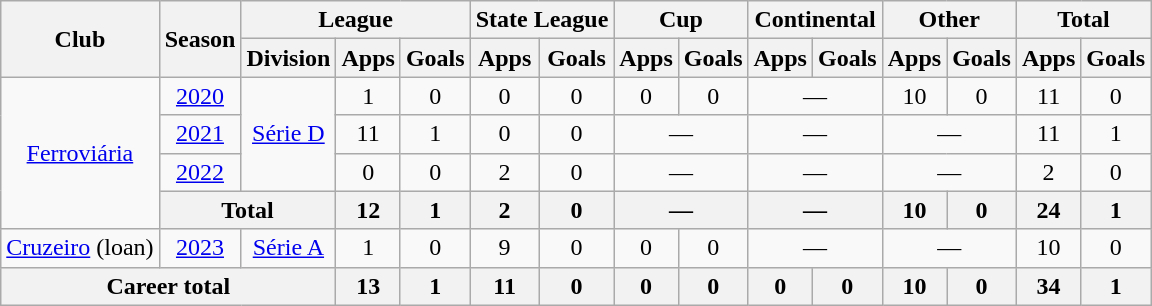<table class="wikitable" style="text-align: center;">
<tr>
<th rowspan="2">Club</th>
<th rowspan="2">Season</th>
<th colspan="3">League</th>
<th colspan="2">State League</th>
<th colspan="2">Cup</th>
<th colspan="2">Continental</th>
<th colspan="2">Other</th>
<th colspan="2">Total</th>
</tr>
<tr>
<th>Division</th>
<th>Apps</th>
<th>Goals</th>
<th>Apps</th>
<th>Goals</th>
<th>Apps</th>
<th>Goals</th>
<th>Apps</th>
<th>Goals</th>
<th>Apps</th>
<th>Goals</th>
<th>Apps</th>
<th>Goals</th>
</tr>
<tr>
<td rowspan="4" valign="center"><a href='#'>Ferroviária</a></td>
<td><a href='#'>2020</a></td>
<td rowspan="3"><a href='#'>Série D</a></td>
<td>1</td>
<td>0</td>
<td>0</td>
<td>0</td>
<td>0</td>
<td>0</td>
<td colspan="2">—</td>
<td>10</td>
<td>0</td>
<td>11</td>
<td>0</td>
</tr>
<tr>
<td><a href='#'>2021</a></td>
<td>11</td>
<td>1</td>
<td>0</td>
<td>0</td>
<td colspan="2">—</td>
<td colspan="2">—</td>
<td colspan="2">—</td>
<td>11</td>
<td>1</td>
</tr>
<tr>
<td><a href='#'>2022</a></td>
<td>0</td>
<td>0</td>
<td>2</td>
<td>0</td>
<td colspan="2">—</td>
<td colspan="2">—</td>
<td colspan="2">—</td>
<td>2</td>
<td>0</td>
</tr>
<tr>
<th colspan="2">Total</th>
<th>12</th>
<th>1</th>
<th>2</th>
<th>0</th>
<th colspan="2">—</th>
<th colspan="2">—</th>
<th>10</th>
<th>0</th>
<th>24</th>
<th>1</th>
</tr>
<tr>
<td valign="center"><a href='#'>Cruzeiro</a> (loan)</td>
<td><a href='#'>2023</a></td>
<td><a href='#'>Série A</a></td>
<td>1</td>
<td>0</td>
<td>9</td>
<td>0</td>
<td>0</td>
<td>0</td>
<td colspan="2">—</td>
<td colspan="2">—</td>
<td>10</td>
<td>0</td>
</tr>
<tr>
<th colspan="3"><strong>Career total</strong></th>
<th>13</th>
<th>1</th>
<th>11</th>
<th>0</th>
<th>0</th>
<th>0</th>
<th>0</th>
<th>0</th>
<th>10</th>
<th>0</th>
<th>34</th>
<th>1</th>
</tr>
</table>
